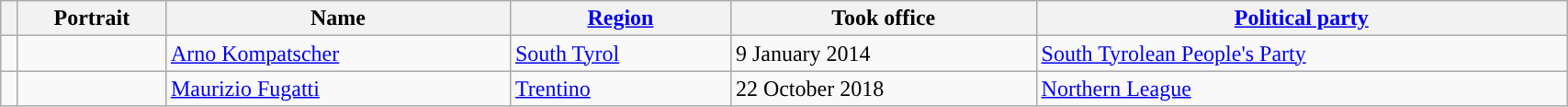<table class="wikitable sortable" style="border:#555;" width="90%">
<tr>
<th class="unsortable" style="width:5px;"></th>
<th class="unsortable" style="width:100px;">Portrait</th>
<th>Name</th>
<th><a href='#'>Region</a></th>
<th>Took office</th>
<th><a href='#'>Political party</a></th>
</tr>
<tr>
<td style="background-color: "></td>
<td></td>
<td><a href='#'>Arno Kompatscher</a></td>
<td> <a href='#'>South Tyrol</a> <br> </td>
<td>9 January 2014</td>
<td><a href='#'>South Tyrolean People's Party</a></td>
</tr>
<tr>
<td style="background-color: "></td>
<td></td>
<td><a href='#'>Maurizio Fugatti</a></td>
<td> <a href='#'>Trentino</a> <br> </td>
<td>22 October 2018</td>
<td><a href='#'>Northern League</a></td>
</tr>
</table>
